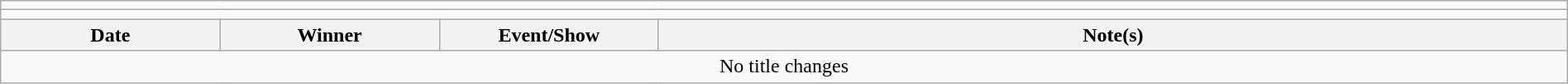<table class="wikitable" style="text-align:center; width:100%;">
<tr>
<td colspan="5"></td>
</tr>
<tr>
<td colspan="5"><strong></strong></td>
</tr>
<tr>
<th width=14%>Date</th>
<th width=14%>Winner</th>
<th width=14%>Event/Show</th>
<th width=58%>Note(s)</th>
</tr>
<tr>
<td colspan="5">No title changes</td>
</tr>
</table>
